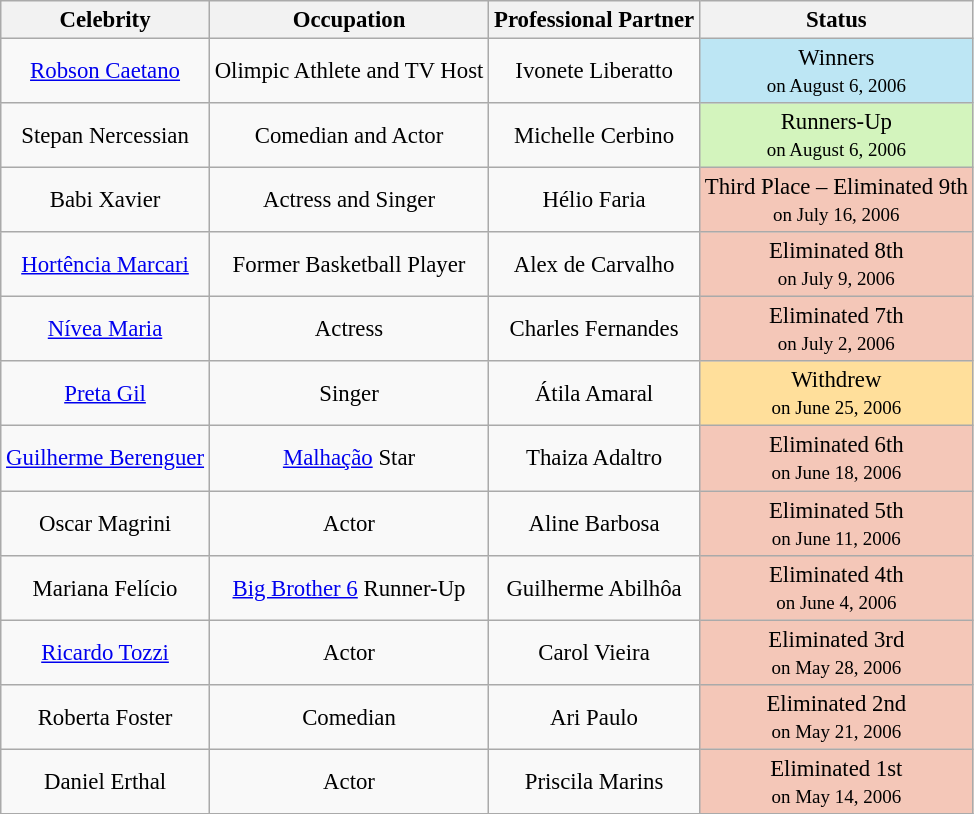<table class="wikitable" align=center border="2" cellpadding="3" cellspacing="0" style="text-align:center; font-size:95%">
<tr>
<th>Celebrity</th>
<th>Occupation</th>
<th>Professional Partner</th>
<th>Status</th>
</tr>
<tr>
<td><a href='#'>Robson Caetano</a></td>
<td align=center>Olimpic Athlete and TV Host</td>
<td>Ivonete Liberatto</td>
<td bgcolor="BDE6F4" align="center">Winners <br><small>on August 6, 2006</small></td>
</tr>
<tr>
<td>Stepan Nercessian</td>
<td align=center>Comedian and Actor</td>
<td>Michelle Cerbino</td>
<td bgcolor="D3F4BD" align="center">Runners-Up <br><small>on August 6, 2006</small></td>
</tr>
<tr>
<td>Babi Xavier</td>
<td align=center>Actress and Singer</td>
<td>Hélio Faria</td>
<td bgcolor="#F4C7B8" align=center>Third Place – Eliminated 9th<br><small>on July 16, 2006</small></td>
</tr>
<tr>
<td><a href='#'>Hortência Marcari</a></td>
<td align=center>Former Basketball Player</td>
<td>Alex de Carvalho</td>
<td bgcolor="#F4C7B8" align=center>Eliminated 8th<br><small>on July 9, 2006</small></td>
</tr>
<tr>
<td><a href='#'>Nívea Maria</a></td>
<td align=center>Actress</td>
<td>Charles Fernandes</td>
<td bgcolor="#F4C7B8" align=center>Eliminated 7th<br><small>on July 2, 2006</small></td>
</tr>
<tr>
<td><a href='#'>Preta Gil</a></td>
<td align=center>Singer</td>
<td>Átila Amaral</td>
<td bgcolor="#ffdf9b" align=center>Withdrew <br><small>on June 25, 2006</small></td>
</tr>
<tr>
<td><a href='#'>Guilherme Berenguer</a></td>
<td align=center><a href='#'>Malhação</a> Star</td>
<td>Thaiza Adaltro</td>
<td bgcolor="#F4C7B8" align=center>Eliminated 6th<br><small>on June 18, 2006</small></td>
</tr>
<tr>
<td>Oscar Magrini</td>
<td align=center>Actor</td>
<td>Aline Barbosa</td>
<td bgcolor="#F4C7B8" align=center>Eliminated 5th<br><small>on June 11, 2006</small></td>
</tr>
<tr>
<td>Mariana Felício</td>
<td align=center><a href='#'>Big Brother 6</a> Runner-Up</td>
<td>Guilherme Abilhôa</td>
<td bgcolor="#F4C7B8" align=center>Eliminated 4th<br><small>on June 4, 2006</small></td>
</tr>
<tr>
<td><a href='#'>Ricardo Tozzi</a></td>
<td align=center>Actor</td>
<td>Carol Vieira</td>
<td bgcolor="#F4C7B8" align=center>Eliminated 3rd<br><small>on May 28, 2006</small></td>
</tr>
<tr>
<td>Roberta Foster</td>
<td align=center>Comedian</td>
<td>Ari Paulo</td>
<td bgcolor="#F4C7B8" align=center>Eliminated 2nd<br><small>on May 21, 2006</small></td>
</tr>
<tr>
<td>Daniel Erthal</td>
<td align=center>Actor</td>
<td>Priscila Marins</td>
<td bgcolor="#F4C7B8" align=center>Eliminated 1st<br><small>on May 14, 2006</small></td>
</tr>
<tr>
</tr>
</table>
